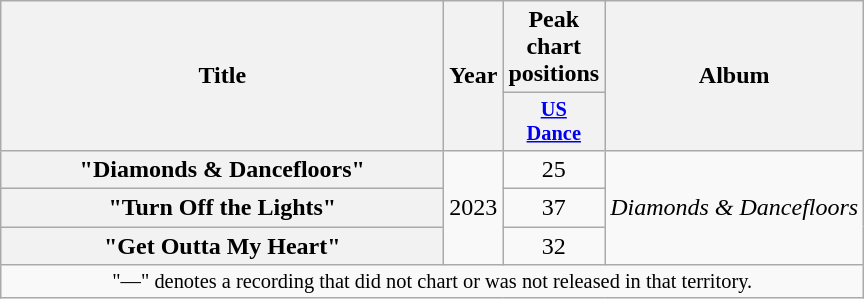<table class="wikitable plainrowheaders" style="text-align:center;">
<tr>
<th scope="col" rowspan="2" style="width:18em;">Title</th>
<th scope="col" rowspan="2" style="width:1em;">Year</th>
<th scope="col">Peak chart positions</th>
<th scope="col" rowspan="2">Album</th>
</tr>
<tr>
<th scope="col" style="width:3em;font-size:85%;"><a href='#'>US<br>Dance</a><br></th>
</tr>
<tr>
<th scope="row">"Diamonds & Dancefloors"</th>
<td rowspan="3">2023</td>
<td>25</td>
<td rowspan="3"><em>Diamonds & Dancefloors</em></td>
</tr>
<tr>
<th scope="row">"Turn Off the Lights"</th>
<td>37</td>
</tr>
<tr>
<th scope="row">"Get Outta My Heart"</th>
<td>32</td>
</tr>
<tr>
<td colspan="8" style="font-size:85%;">"—" denotes a recording that did not chart or was not released in that territory.</td>
</tr>
</table>
